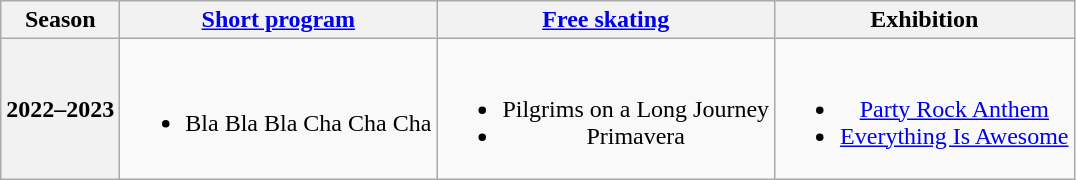<table class=wikitable style=text-align:center>
<tr>
<th>Season</th>
<th><a href='#'>Short program</a></th>
<th><a href='#'>Free skating</a></th>
<th>Exhibition</th>
</tr>
<tr>
<th>2022–2023 <br></th>
<td><br><ul><li>Bla Bla Bla Cha Cha Cha <br> </li></ul></td>
<td><br><ul><li>Pilgrims on a Long Journey <br> </li><li>Primavera <br> </li></ul></td>
<td><br><ul><li><a href='#'>Party Rock Anthem</a> <br> </li><li><a href='#'>Everything Is Awesome</a> <br> </li></ul></td>
</tr>
</table>
